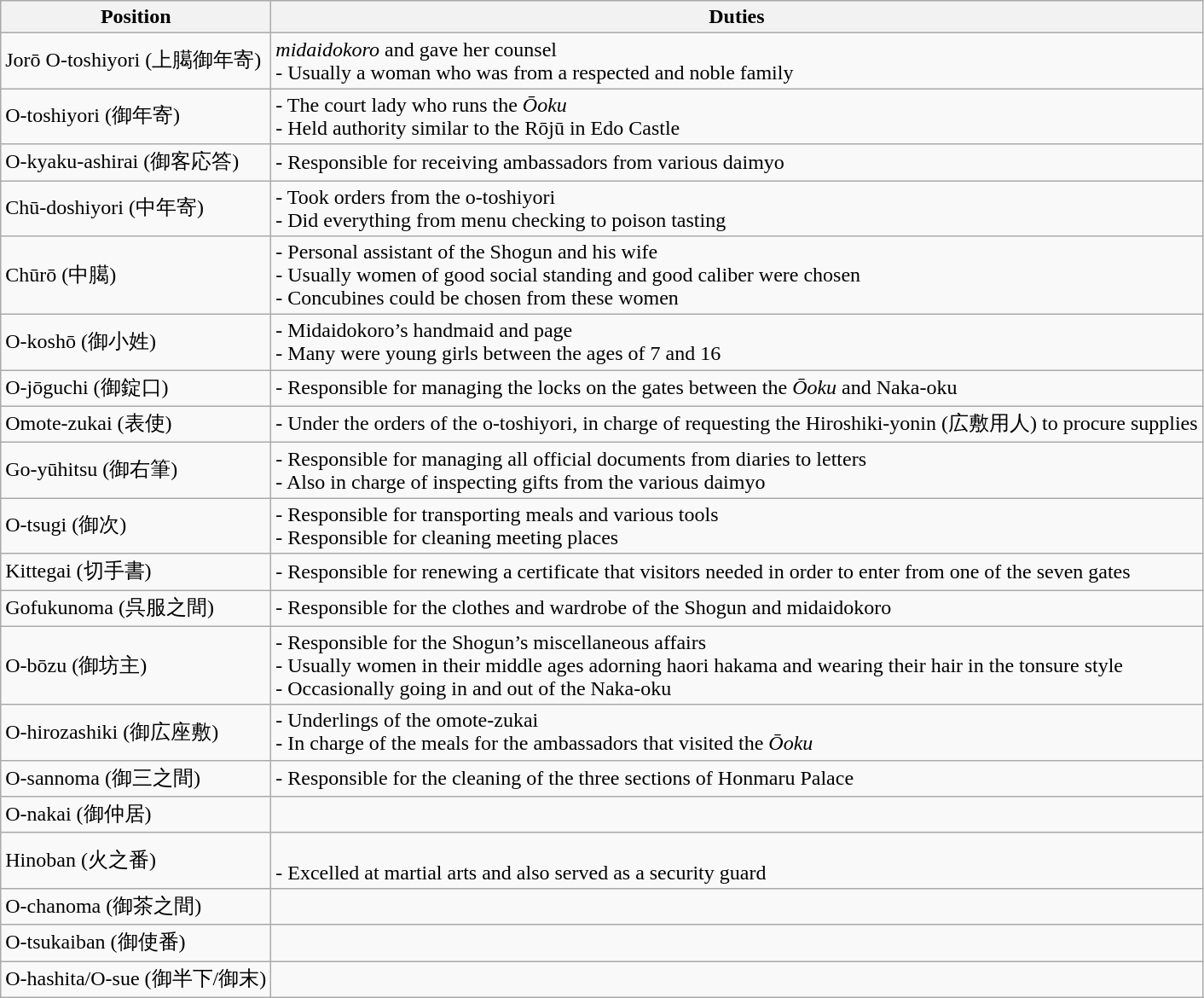<table class="wikitable">
<tr>
<th>Position</th>
<th>Duties</th>
</tr>
<tr>
<td>Jorō O-toshiyori (上臈御年寄)</td>
<td><em>midaidokoro</em> and gave her counsel<br>- Usually a woman who was from a respected and noble family</td>
</tr>
<tr>
<td>O-toshiyori (御年寄)</td>
<td>- The court lady who runs the <em>Ōoku</em><br>- Held authority similar to the Rōjū in Edo Castle</td>
</tr>
<tr>
<td>O-kyaku-ashirai (御客応答)</td>
<td>- Responsible for receiving ambassadors from various daimyo</td>
</tr>
<tr>
<td>Chū-doshiyori (中年寄)</td>
<td>- Took orders from the o-toshiyori<br>- Did everything from menu checking to poison tasting</td>
</tr>
<tr>
<td>Chūrō (中臈)</td>
<td>- Personal assistant of the Shogun and his wife<br>- Usually women of good social standing and good caliber were chosen<br>- Concubines could be chosen from these women</td>
</tr>
<tr>
<td>O-koshō (御小姓)</td>
<td>- Midaidokoro’s handmaid and page<br>- Many were young girls between the ages of 7 and 16</td>
</tr>
<tr>
<td>O-jōguchi (御錠口)</td>
<td>- Responsible for managing the locks on the gates between the <em>Ōoku</em> and Naka-oku</td>
</tr>
<tr>
<td>Omote-zukai (表使)</td>
<td>- Under the orders of the o-toshiyori, in charge of requesting the Hiroshiki-yonin (広敷用人) to procure supplies</td>
</tr>
<tr>
<td>Go-yūhitsu (御右筆)</td>
<td>- Responsible for managing all official documents from diaries to letters<br>- Also in charge of inspecting gifts from the various daimyo</td>
</tr>
<tr>
<td>O-tsugi (御次)</td>
<td>- Responsible for transporting meals and various tools<br>- Responsible for cleaning meeting places</td>
</tr>
<tr>
<td>Kittegai (切手書)</td>
<td>- Responsible for renewing a certificate that visitors needed in order to enter from one of the seven gates</td>
</tr>
<tr>
<td>Gofukunoma (呉服之間)</td>
<td>- Responsible for the clothes and wardrobe of the Shogun and midaidokoro</td>
</tr>
<tr>
<td>O-bōzu (御坊主)</td>
<td>- Responsible for the Shogun’s miscellaneous affairs<br>- Usually women in their middle ages adorning haori hakama and wearing their hair in the tonsure style<br>- Occasionally going in and out of the Naka-oku</td>
</tr>
<tr>
<td>O-hirozashiki (御広座敷)</td>
<td>- Underlings of the omote-zukai<br>- In charge of the meals for the ambassadors that visited the <em>Ōoku</em></td>
</tr>
<tr>
<td>O-sannoma (御三之間)</td>
<td>- Responsible for the cleaning of the three sections of Honmaru Palace</td>
</tr>
<tr>
<td>O-nakai (御仲居)</td>
<td></td>
</tr>
<tr>
<td>Hinoban (火之番)</td>
<td><br>- Excelled at martial arts and also served as a security guard</td>
</tr>
<tr>
<td>O-chanoma (御茶之間)</td>
<td></td>
</tr>
<tr>
<td>O-tsukaiban (御使番)</td>
<td></td>
</tr>
<tr>
<td>O-hashita/O-sue (御半下/御末)</td>
<td></td>
</tr>
</table>
